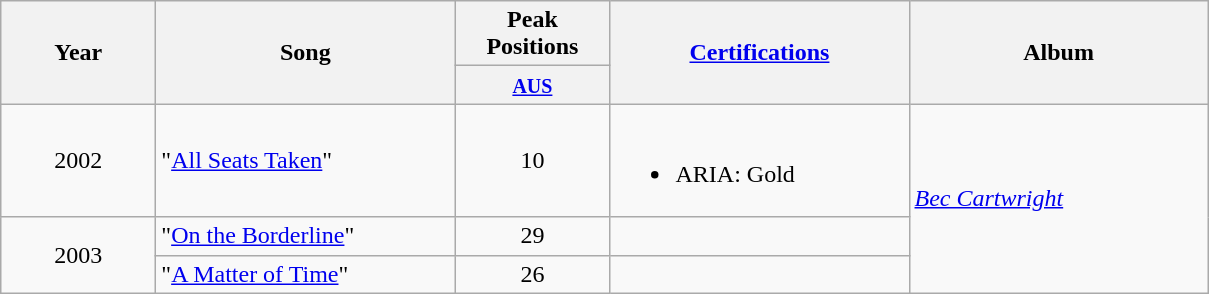<table class="wikitable">
<tr>
<th scope="col" rowspan="2" style="width:6em;">Year</th>
<th scope="col" rowspan="2" style="width:12em;">Song</th>
<th scope="col" rowspan="1" style="width:6em;">Peak Positions</th>
<th scope="col" rowspan="2" style="width:12em;"><a href='#'>Certifications</a></th>
<th scope="col" rowspan="2" style="width:12em;">Album</th>
</tr>
<tr>
<th width="40"><small><a href='#'>AUS</a></small></th>
</tr>
<tr>
<td align="center" rowspan=1>2002</td>
<td>"<a href='#'>All Seats Taken</a>"</td>
<td align="center">10</td>
<td><br><ul><li>ARIA: Gold</li></ul></td>
<td rowspan="3"><em><a href='#'>Bec Cartwright</a></em></td>
</tr>
<tr>
<td align="center" rowspan=2>2003</td>
<td>"<a href='#'>On the Borderline</a>"</td>
<td align="center">29</td>
<td></td>
</tr>
<tr>
<td>"<a href='#'>A Matter of Time</a>"</td>
<td align="center">26</td>
<td></td>
</tr>
</table>
